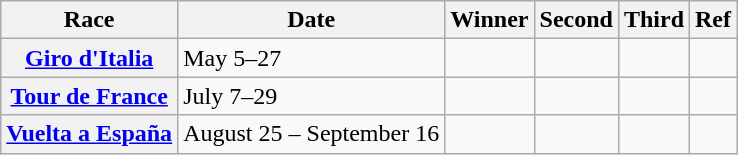<table class="wikitable plainrowheaders">
<tr>
<th>Race</th>
<th>Date</th>
<th>Winner</th>
<th>Second</th>
<th>Third</th>
<th>Ref</th>
</tr>
<tr>
<th scope=row> <a href='#'>Giro d'Italia</a></th>
<td>May 5–27</td>
<td></td>
<td></td>
<td></td>
<td></td>
</tr>
<tr>
<th scope=row> <a href='#'>Tour de France</a></th>
<td>July 7–29</td>
<td></td>
<td></td>
<td></td>
<td></td>
</tr>
<tr>
<th scope=row> <a href='#'>Vuelta a España</a></th>
<td>August 25 – September 16</td>
<td></td>
<td></td>
<td></td>
<td></td>
</tr>
</table>
